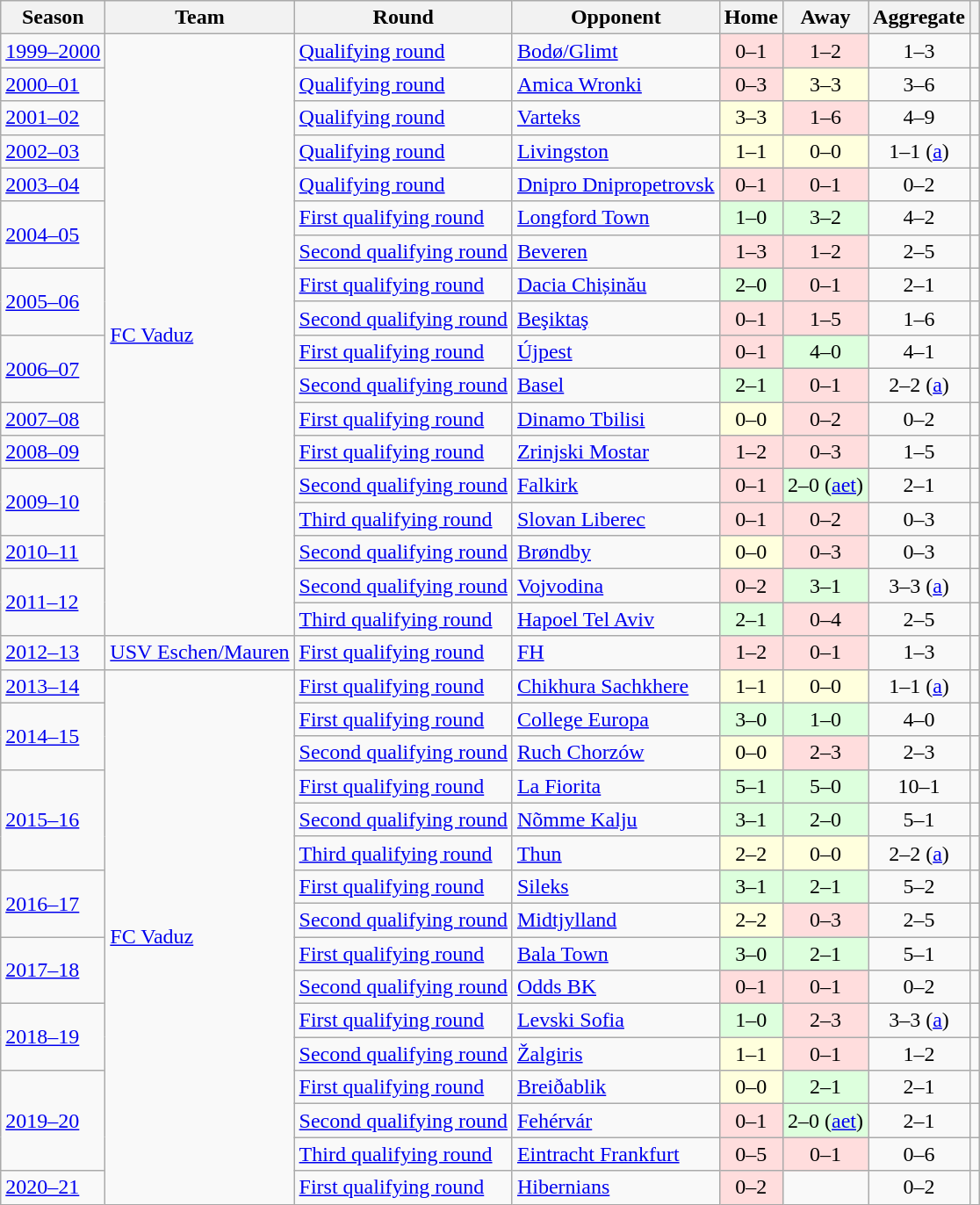<table class="wikitable">
<tr>
<th>Season</th>
<th>Team</th>
<th>Round</th>
<th>Opponent</th>
<th>Home</th>
<th>Away</th>
<th>Aggregate</th>
<th></th>
</tr>
<tr>
<td><a href='#'>1999–2000</a></td>
<td rowspan="18"><a href='#'>FC Vaduz</a></td>
<td><a href='#'>Qualifying round</a></td>
<td> <a href='#'>Bodø/Glimt</a></td>
<td bgcolor="#ffdddd" style="text-align:center;">0–1</td>
<td bgcolor="#ffdddd" style="text-align:center;">1–2</td>
<td style="text-align:center;">1–3</td>
<td></td>
</tr>
<tr>
<td><a href='#'>2000–01</a></td>
<td><a href='#'>Qualifying round</a></td>
<td> <a href='#'>Amica Wronki</a></td>
<td bgcolor="#ffdddd" style="text-align:center;">0–3</td>
<td bgcolor="#ffffdd" style="text-align:center;">3–3</td>
<td style="text-align:center;">3–6</td>
<td></td>
</tr>
<tr>
<td><a href='#'>2001–02</a></td>
<td><a href='#'>Qualifying round</a></td>
<td> <a href='#'>Varteks</a></td>
<td bgcolor="#ffffdd" style="text-align:center;">3–3</td>
<td bgcolor="#ffdddd" style="text-align:center;">1–6</td>
<td style="text-align:center;">4–9</td>
<td></td>
</tr>
<tr>
<td><a href='#'>2002–03</a></td>
<td><a href='#'>Qualifying round</a></td>
<td> <a href='#'>Livingston</a></td>
<td bgcolor="#ffffdd" style="text-align:center;">1–1</td>
<td bgcolor="#ffffdd" style="text-align:center;">0–0</td>
<td style="text-align:center;">1–1 (<a href='#'>a</a>)</td>
<td></td>
</tr>
<tr>
<td><a href='#'>2003–04</a></td>
<td><a href='#'>Qualifying round</a></td>
<td> <a href='#'>Dnipro Dnipropetrovsk</a></td>
<td bgcolor="#ffdddd" style="text-align:center;">0–1</td>
<td bgcolor="#ffdddd" style="text-align:center;">0–1</td>
<td style="text-align:center;">0–2</td>
<td></td>
</tr>
<tr>
<td rowspan="2"><a href='#'>2004–05</a></td>
<td><a href='#'>First qualifying round</a></td>
<td> <a href='#'>Longford Town</a></td>
<td bgcolor="#ddffdd" style="text-align:center;">1–0</td>
<td bgcolor="#ddffdd" style="text-align:center;">3–2</td>
<td style="text-align:center;">4–2</td>
<td></td>
</tr>
<tr>
<td><a href='#'>Second qualifying round</a></td>
<td> <a href='#'>Beveren</a></td>
<td bgcolor="#ffdddd" style="text-align:center;">1–3</td>
<td bgcolor="#ffdddd" style="text-align:center;">1–2</td>
<td style="text-align:center;">2–5</td>
<td></td>
</tr>
<tr>
<td rowspan="2"><a href='#'>2005–06</a></td>
<td><a href='#'>First qualifying round</a></td>
<td> <a href='#'>Dacia Chișinău</a></td>
<td bgcolor="#ddffdd" style="text-align:center;">2–0</td>
<td bgcolor="#ffdddd" style="text-align:center;">0–1</td>
<td style="text-align:center;">2–1</td>
<td></td>
</tr>
<tr>
<td><a href='#'>Second qualifying round</a></td>
<td> <a href='#'>Beşiktaş</a></td>
<td bgcolor="#ffdddd" style="text-align:center;">0–1</td>
<td bgcolor="#ffdddd" style="text-align:center;">1–5</td>
<td style="text-align:center;">1–6</td>
<td></td>
</tr>
<tr>
<td rowspan="2"><a href='#'>2006–07</a></td>
<td><a href='#'>First qualifying round</a></td>
<td> <a href='#'>Újpest</a></td>
<td bgcolor="#ffdddd" style="text-align:center;">0–1</td>
<td bgcolor="#ddffdd" style="text-align:center;">4–0</td>
<td style="text-align:center;">4–1</td>
<td></td>
</tr>
<tr>
<td><a href='#'>Second qualifying round</a></td>
<td> <a href='#'>Basel</a></td>
<td bgcolor="#ddffdd" style="text-align:center;">2–1</td>
<td bgcolor="#ffdddd" style="text-align:center;">0–1</td>
<td style="text-align:center;">2–2 (<a href='#'>a</a>)</td>
<td></td>
</tr>
<tr>
<td><a href='#'>2007–08</a></td>
<td><a href='#'>First qualifying round</a></td>
<td> <a href='#'>Dinamo Tbilisi</a></td>
<td bgcolor="#ffffdd" style="text-align:center;">0–0</td>
<td bgcolor="#ffdddd" style="text-align:center;">0–2</td>
<td style="text-align:center;">0–2</td>
<td></td>
</tr>
<tr>
<td><a href='#'>2008–09</a></td>
<td><a href='#'>First qualifying round</a></td>
<td> <a href='#'>Zrinjski Mostar</a></td>
<td bgcolor="#ffdddd" style="text-align:center;">1–2</td>
<td bgcolor="#ffdddd" style="text-align:center;">0–3</td>
<td style="text-align:center;">1–5</td>
<td></td>
</tr>
<tr>
<td rowspan="2"><a href='#'>2009–10</a></td>
<td><a href='#'>Second qualifying round</a></td>
<td> <a href='#'>Falkirk</a></td>
<td bgcolor="#ffdddd" style="text-align:center;">0–1</td>
<td bgcolor="#ddffdd" style="text-align:center;">2–0 (<a href='#'>aet</a>)</td>
<td style="text-align:center;">2–1</td>
<td></td>
</tr>
<tr>
<td><a href='#'>Third qualifying round</a></td>
<td> <a href='#'>Slovan Liberec</a></td>
<td bgcolor="#ffdddd" style="text-align:center;">0–1</td>
<td bgcolor="#ffdddd" style="text-align:center;">0–2</td>
<td style="text-align:center;">0–3</td>
<td></td>
</tr>
<tr>
<td><a href='#'>2010–11</a></td>
<td><a href='#'>Second qualifying round</a></td>
<td> <a href='#'>Brøndby</a></td>
<td bgcolor="#ffffdd" style="text-align:center;">0–0</td>
<td bgcolor="#ffdddd" style="text-align:center;">0–3</td>
<td style="text-align:center;">0–3</td>
<td></td>
</tr>
<tr>
<td rowspan="2"><a href='#'>2011–12</a></td>
<td><a href='#'>Second qualifying round</a></td>
<td> <a href='#'>Vojvodina</a></td>
<td bgcolor="#ffdddd" style="text-align:center;">0–2</td>
<td bgcolor="#ddffdd" style="text-align:center;">3–1</td>
<td style="text-align:center;">3–3 (<a href='#'>a</a>)</td>
<td></td>
</tr>
<tr>
<td><a href='#'>Third qualifying round</a></td>
<td> <a href='#'>Hapoel Tel Aviv</a></td>
<td bgcolor="#ddffdd" style="text-align:center;">2–1</td>
<td bgcolor="#ffdddd" style="text-align:center;">0–4</td>
<td style="text-align:center;">2–5</td>
<td></td>
</tr>
<tr>
<td><a href='#'>2012–13</a></td>
<td><a href='#'>USV Eschen/Mauren</a></td>
<td><a href='#'>First qualifying round</a></td>
<td> <a href='#'>FH</a></td>
<td bgcolor="#ffdddd" style="text-align:center;">1–2</td>
<td bgcolor="#ffdddd" style="text-align:center;">0–1</td>
<td style="text-align:center;">1–3</td>
<td></td>
</tr>
<tr>
<td><a href='#'>2013–14</a></td>
<td rowspan="16"><a href='#'>FC Vaduz</a></td>
<td><a href='#'>First qualifying round</a></td>
<td> <a href='#'>Chikhura Sachkhere</a></td>
<td bgcolor="#ffffdd" style="text-align:center;">1–1</td>
<td bgcolor="#ffffdd" style="text-align:center;">0–0</td>
<td style="text-align:center;">1–1 (<a href='#'>a</a>)</td>
<td></td>
</tr>
<tr>
<td rowspan="2"><a href='#'>2014–15</a></td>
<td><a href='#'>First qualifying round</a></td>
<td> <a href='#'>College Europa</a></td>
<td bgcolor="#ddffdd" style="text-align:center;">3–0</td>
<td bgcolor="#ddffdd" style="text-align:center;">1–0</td>
<td style="text-align:center;">4–0</td>
<td></td>
</tr>
<tr>
<td><a href='#'>Second qualifying round</a></td>
<td> <a href='#'>Ruch Chorzów</a></td>
<td bgcolor="#ffffdd" style="text-align:center;">0–0</td>
<td bgcolor="#ffdddd" style="text-align:center;">2–3</td>
<td style="text-align:center;">2–3</td>
<td></td>
</tr>
<tr>
<td rowspan="3"><a href='#'>2015–16</a></td>
<td><a href='#'>First qualifying round</a></td>
<td> <a href='#'>La Fiorita</a></td>
<td bgcolor="#ddffdd" style="text-align:center;">5–1</td>
<td bgcolor="#ddffdd" style="text-align:center;">5–0</td>
<td style="text-align:center;">10–1</td>
<td></td>
</tr>
<tr>
<td><a href='#'>Second qualifying round</a></td>
<td> <a href='#'>Nõmme Kalju</a></td>
<td bgcolor="#ddffdd" style="text-align:center;">3–1</td>
<td bgcolor="#ddffdd" style="text-align:center;">2–0</td>
<td style="text-align:center;">5–1</td>
<td></td>
</tr>
<tr>
<td><a href='#'>Third qualifying round</a></td>
<td> <a href='#'>Thun</a></td>
<td bgcolor="#ffffdd" style="text-align:center;">2–2</td>
<td bgcolor="#ffffdd" style="text-align:center;">0–0</td>
<td style="text-align:center;">2–2 (<a href='#'>a</a>)</td>
<td></td>
</tr>
<tr>
<td rowspan="2"><a href='#'>2016–17</a></td>
<td><a href='#'>First qualifying round</a></td>
<td> <a href='#'>Sileks</a></td>
<td bgcolor="#ddffdd" style="text-align:center;">3–1</td>
<td bgcolor="#ddffdd" style="text-align:center;">2–1</td>
<td style="text-align:center;">5–2</td>
<td></td>
</tr>
<tr>
<td><a href='#'>Second qualifying round</a></td>
<td> <a href='#'>Midtjylland</a></td>
<td bgcolor="#ffffdd" style="text-align:center;">2–2</td>
<td bgcolor="#ffdddd" style="text-align:center;">0–3</td>
<td style="text-align:center;">2–5</td>
<td></td>
</tr>
<tr>
<td rowspan="2"><a href='#'>2017–18</a></td>
<td><a href='#'>First qualifying round</a></td>
<td> <a href='#'>Bala Town</a></td>
<td bgcolor="#ddffdd" style="text-align:center;">3–0</td>
<td bgcolor="#ddffdd" style="text-align:center;">2–1</td>
<td style="text-align:center;">5–1</td>
<td></td>
</tr>
<tr>
<td><a href='#'>Second qualifying round</a></td>
<td> <a href='#'>Odds BK</a></td>
<td bgcolor="#ffdddd" style="text-align:center;">0–1</td>
<td bgcolor="#ffdddd" style="text-align:center;">0–1</td>
<td style="text-align:center;">0–2</td>
<td></td>
</tr>
<tr>
<td rowspan="2"><a href='#'>2018–19</a></td>
<td><a href='#'>First qualifying round</a></td>
<td> <a href='#'>Levski Sofia</a></td>
<td bgcolor="#ddffdd" style="text-align:center;">1–0</td>
<td bgcolor="#ffdddd" style="text-align:center;">2–3</td>
<td style="text-align:center;">3–3 (<a href='#'>a</a>)</td>
<td></td>
</tr>
<tr>
<td><a href='#'>Second qualifying round</a></td>
<td> <a href='#'>Žalgiris</a></td>
<td bgcolor="#ffffdd" style="text-align:center;">1–1</td>
<td bgcolor="#ffdddd" style="text-align:center;">0–1</td>
<td style="text-align:center;">1–2</td>
<td></td>
</tr>
<tr>
<td rowspan="3"><a href='#'>2019–20</a></td>
<td><a href='#'>First qualifying round</a></td>
<td> <a href='#'>Breiðablik</a></td>
<td bgcolor="#ffffdd" style="text-align:center;">0–0</td>
<td bgcolor="#ddffdd" style="text-align:center;">2–1</td>
<td style="text-align:center;">2–1</td>
<td></td>
</tr>
<tr>
<td><a href='#'>Second qualifying round</a></td>
<td> <a href='#'>Fehérvár</a></td>
<td bgcolor="#ffdddd" style="text-align:center;">0–1</td>
<td bgcolor="#ddffdd" style="text-align:center;">2–0 (<a href='#'>aet</a>)</td>
<td style="text-align:center;">2–1</td>
<td></td>
</tr>
<tr>
<td><a href='#'>Third qualifying round</a></td>
<td> <a href='#'>Eintracht Frankfurt</a></td>
<td bgcolor="#ffdddd" style="text-align:center;">0–5</td>
<td bgcolor="#ffdddd" style="text-align:center;">0–1</td>
<td style="text-align:center;">0–6</td>
<td></td>
</tr>
<tr>
<td><a href='#'>2020–21</a></td>
<td><a href='#'>First qualifying round</a></td>
<td> <a href='#'>Hibernians</a></td>
<td bgcolor="#ffdddd" style="text-align:center;">0–2</td>
<td></td>
<td style="text-align:center;">0–2</td>
<td></td>
</tr>
</table>
